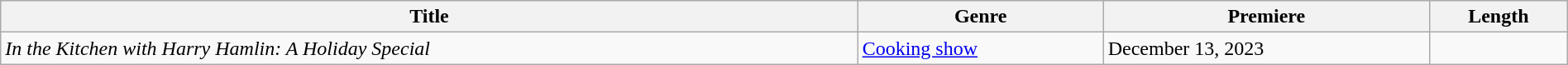<table class="wikitable sortable" style="width:100%">
<tr>
<th>Title</th>
<th>Genre</th>
<th>Premiere</th>
<th>Length</th>
</tr>
<tr>
<td><em>In the Kitchen with Harry Hamlin: A Holiday Special</em></td>
<td><a href='#'>Cooking show</a></td>
<td>December 13, 2023</td>
<td></td>
</tr>
</table>
